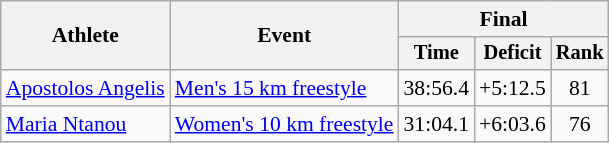<table class="wikitable" style="font-size:90%">
<tr>
<th rowspan="2">Athlete</th>
<th rowspan="2">Event</th>
<th colspan="3">Final</th>
</tr>
<tr style="font-size:95%">
<th>Time</th>
<th>Deficit</th>
<th>Rank</th>
</tr>
<tr align=center>
<td align=left><a href='#'>Apostolos Angelis</a></td>
<td align=left><a href='#'>Men's 15 km freestyle</a></td>
<td>38:56.4</td>
<td>+5:12.5</td>
<td>81</td>
</tr>
<tr align=center>
<td align=left><a href='#'>Maria Ntanou</a></td>
<td align=left><a href='#'>Women's 10 km freestyle</a></td>
<td>31:04.1</td>
<td>+6:03.6</td>
<td>76</td>
</tr>
</table>
